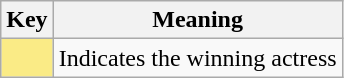<table class="wikitable">
<tr>
<th scope="col" width=%>Key</th>
<th scope="col" width=%>Meaning</th>
</tr>
<tr>
<td style="background:#FAEB86"></td>
<td>Indicates the winning actress</td>
</tr>
</table>
